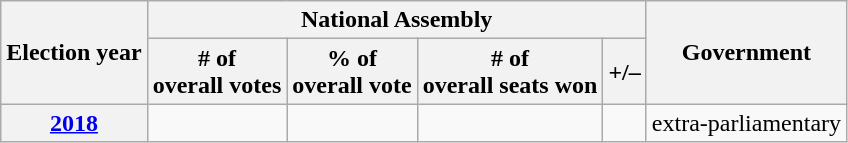<table class=wikitable>
<tr>
<th rowspan=2>Election year</th>
<th colspan=4>National Assembly</th>
<th rowspan=2>Government</th>
</tr>
<tr>
<th># of<br>overall votes</th>
<th>% of<br>overall vote</th>
<th># of<br>overall seats won</th>
<th>+/–</th>
</tr>
<tr>
<th><a href='#'>2018</a></th>
<td></td>
<td></td>
<td></td>
<td></td>
<td>extra-parliamentary</td>
</tr>
</table>
